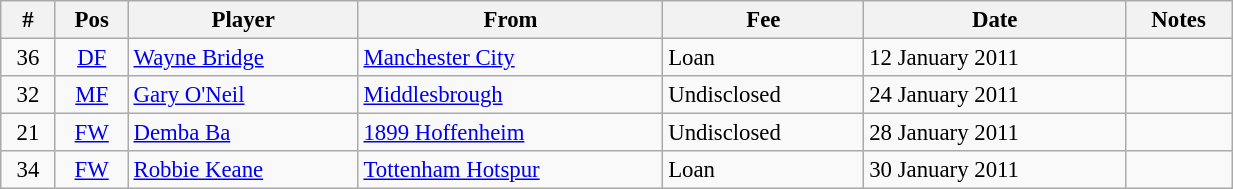<table class="wikitable" style="width:65%; text-align:center; font-size:95%; text-align:left;">
<tr>
<th><strong>#</strong></th>
<th><strong>Pos</strong></th>
<th><strong>Player</strong></th>
<th><strong>From</strong></th>
<th><strong>Fee</strong></th>
<th><strong>Date</strong></th>
<th><strong>Notes</strong></th>
</tr>
<tr>
<td style="text-align:center;">36</td>
<td style="text-align:center;"><a href='#'>DF</a></td>
<td> <a href='#'>Wayne Bridge</a></td>
<td> <a href='#'>Manchester City</a></td>
<td>Loan</td>
<td>12 January 2011</td>
<td style="text-align:center;"></td>
</tr>
<tr>
<td style="text-align:center;">32</td>
<td style="text-align:center;"><a href='#'>MF</a></td>
<td> <a href='#'>Gary O'Neil</a></td>
<td> <a href='#'>Middlesbrough</a></td>
<td>Undisclosed</td>
<td>24 January 2011</td>
<td style="text-align:center;"></td>
</tr>
<tr>
<td style="text-align:center;">21</td>
<td style="text-align:center;"><a href='#'>FW</a></td>
<td> <a href='#'>Demba Ba</a></td>
<td> <a href='#'>1899 Hoffenheim</a></td>
<td>Undisclosed</td>
<td>28 January 2011</td>
<td style="text-align:center;"></td>
</tr>
<tr>
<td style="text-align:center;">34</td>
<td style="text-align:center;"><a href='#'>FW</a></td>
<td> <a href='#'>Robbie Keane</a></td>
<td> <a href='#'>Tottenham Hotspur</a></td>
<td>Loan</td>
<td>30 January 2011</td>
<td style="text-align:center;"></td>
</tr>
</table>
